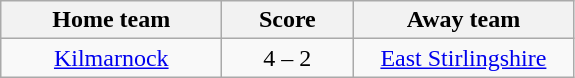<table class="wikitable" style="text-align: center">
<tr>
<th width=140>Home team</th>
<th width=80>Score</th>
<th width=140>Away team</th>
</tr>
<tr>
<td><a href='#'>Kilmarnock</a></td>
<td>4 – 2</td>
<td><a href='#'>East Stirlingshire</a></td>
</tr>
</table>
